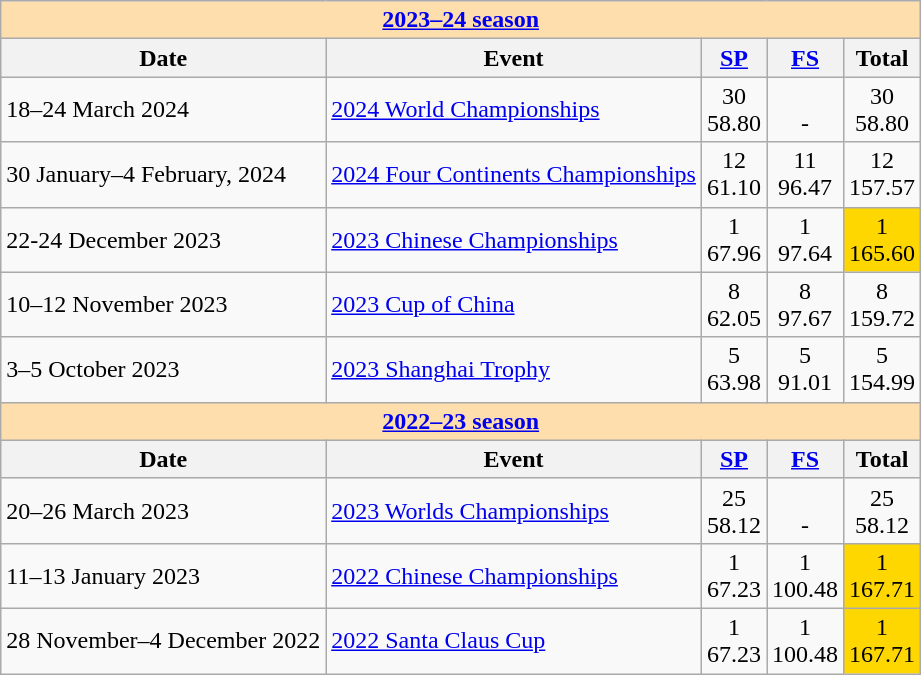<table class="wikitable">
<tr>
<th colspan="5" style="background-color: #ffdead;"><a href='#'>2023–24 season</a></th>
</tr>
<tr>
<th>Date</th>
<th>Event</th>
<th><a href='#'>SP</a></th>
<th><a href='#'>FS</a></th>
<th>Total</th>
</tr>
<tr>
<td>18–24 March 2024</td>
<td><a href='#'>2024 World Championships</a></td>
<td align=center>30 <br> 58.80</td>
<td align=center><br> -</td>
<td align=center>30 <br> 58.80</td>
</tr>
<tr>
<td>30 January–4 February, 2024</td>
<td><a href='#'>2024 Four Continents Championships</a></td>
<td align=center>12 <br> 61.10</td>
<td align=center>11 <br> 96.47</td>
<td align=center>12 <br> 157.57</td>
</tr>
<tr>
<td>22-24 December 2023</td>
<td><a href='#'>2023 Chinese Championships</a></td>
<td align=center>1 <br> 67.96</td>
<td align=center>1 <br> 97.64</td>
<td align=center bgcolor=gold>1<br> 165.60</td>
</tr>
<tr>
<td>10–12 November 2023</td>
<td><a href='#'>2023 Cup of China</a></td>
<td align=center>8 <br> 62.05</td>
<td align=center>8 <br> 97.67</td>
<td align=center>8 <br> 159.72</td>
</tr>
<tr>
<td>3–5 October 2023</td>
<td><a href='#'>2023 Shanghai Trophy</a></td>
<td align=center>5 <br> 63.98</td>
<td align=center>5 <br> 91.01</td>
<td align=center>5 <br> 154.99</td>
</tr>
<tr>
<th colspan="5" style="background-color: #ffdead;"><a href='#'>2022–23 season</a></th>
</tr>
<tr>
<th>Date</th>
<th>Event</th>
<th><a href='#'>SP</a></th>
<th><a href='#'>FS</a></th>
<th>Total</th>
</tr>
<tr>
<td>20–26 March 2023</td>
<td><a href='#'>2023 Worlds Championships</a></td>
<td align=center>25 <br> 58.12</td>
<td align=center><br> -</td>
<td align=center>25 <br> 58.12</td>
</tr>
<tr>
<td>11–13 January 2023</td>
<td><a href='#'>2022 Chinese Championships</a></td>
<td align=center>1 <br> 67.23</td>
<td align=center>1 <br> 100.48</td>
<td align=center bgcolor=gold>1 <br> 167.71</td>
</tr>
<tr>
<td>28 November–4 December 2022</td>
<td><a href='#'>2022 Santa Claus Cup</a></td>
<td align=center>1 <br> 67.23</td>
<td align=center>1 <br> 100.48</td>
<td align=center bgcolor=gold>1 <br> 167.71</td>
</tr>
</table>
